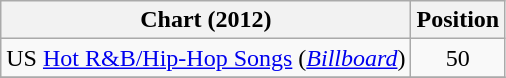<table class="wikitable">
<tr>
<th scope="col">Chart (2012)</th>
<th scope="col">Position</th>
</tr>
<tr>
<td>US <a href='#'>Hot R&B/Hip-Hop Songs</a> (<em><a href='#'>Billboard</a></em>)</td>
<td style="text-align:center;">50</td>
</tr>
<tr>
</tr>
</table>
